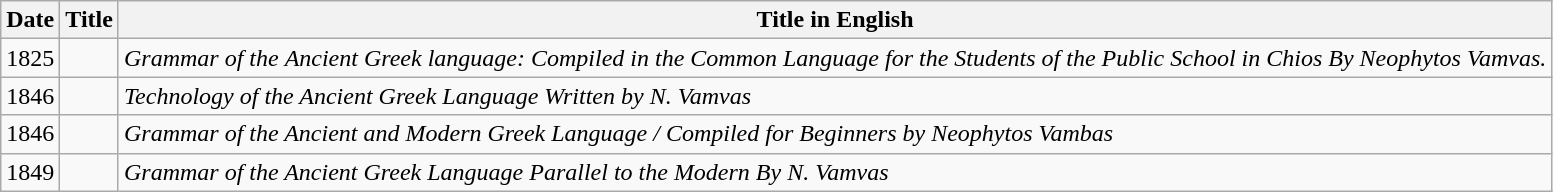<table class="wikitable">
<tr>
<th>Date</th>
<th>Title</th>
<th>Title in English</th>
</tr>
<tr>
<td>1825</td>
<td></td>
<td><em>Grammar of the Αncient Greek language: Compiled in the Common Language for the Students of the Public School in Chios By Neophytos Vamvas.</em></td>
</tr>
<tr>
<td>1846</td>
<td></td>
<td><em>Technology of the Ancient Greek Language Written by N. Vamvas</em></td>
</tr>
<tr>
<td>1846</td>
<td></td>
<td><em>Grammar of the Ancient and Modern Greek Language / Compiled for Beginners by Neophytos Vambas</em></td>
</tr>
<tr>
<td>1849</td>
<td></td>
<td><em>Grammar of the Ancient Greek Language Parallel to the Modern By N. Vamvas</em></td>
</tr>
</table>
